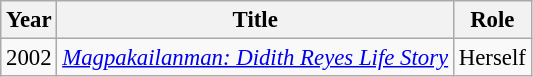<table class="wikitable" style="font-size: 95%;">
<tr>
<th>Year</th>
<th>Title</th>
<th>Role</th>
</tr>
<tr>
<td>2002</td>
<td><em><a href='#'>Magpakailanman: Didith Reyes Life Story</a></em></td>
<td>Herself</td>
</tr>
</table>
